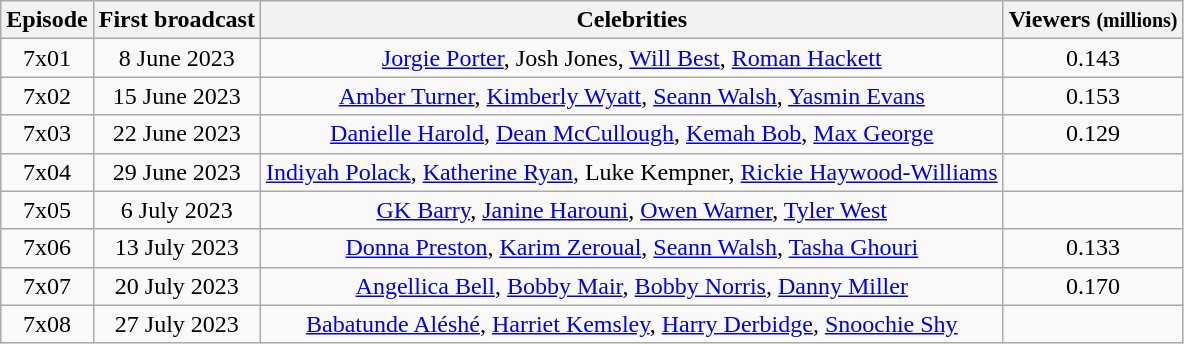<table class="wikitable" style="text-align:center;">
<tr>
<th>Episode</th>
<th>First broadcast</th>
<th>Celebrities</th>
<th>Viewers <small>(millions)</small></th>
</tr>
<tr>
<td>7x01</td>
<td>8 June 2023</td>
<td><a href='#'>Jorgie Porter</a>, Josh Jones, <a href='#'>Will Best</a>, <a href='#'>Roman Hackett</a></td>
<td>0.143</td>
</tr>
<tr>
<td>7x02</td>
<td>15 June 2023</td>
<td><a href='#'>Amber Turner</a>, <a href='#'>Kimberly Wyatt</a>, <a href='#'>Seann Walsh</a>, <a href='#'>Yasmin Evans</a></td>
<td>0.153</td>
</tr>
<tr>
<td>7x03</td>
<td>22 June 2023</td>
<td><a href='#'>Danielle Harold</a>, <a href='#'>Dean McCullough</a>, <a href='#'>Kemah Bob</a>, <a href='#'>Max George</a></td>
<td>0.129</td>
</tr>
<tr>
<td>7x04</td>
<td>29 June 2023</td>
<td><a href='#'>Indiyah Polack</a>, <a href='#'>Katherine Ryan</a>, Luke Kempner, <a href='#'>Rickie Haywood-Williams</a></td>
<td></td>
</tr>
<tr>
<td>7x05</td>
<td>6 July 2023</td>
<td><a href='#'>GK Barry</a>, <a href='#'>Janine Harouni</a>, <a href='#'>Owen Warner</a>, <a href='#'>Tyler West</a></td>
<td></td>
</tr>
<tr>
<td>7x06</td>
<td>13 July 2023</td>
<td><a href='#'>Donna Preston</a>, <a href='#'>Karim Zeroual</a>, <a href='#'>Seann Walsh</a>, <a href='#'>Tasha Ghouri</a></td>
<td>0.133</td>
</tr>
<tr>
<td>7x07</td>
<td>20 July 2023</td>
<td><a href='#'>Angellica Bell</a>, <a href='#'>Bobby Mair</a>, <a href='#'>Bobby Norris</a>, <a href='#'>Danny Miller</a></td>
<td>0.170</td>
</tr>
<tr>
<td>7x08</td>
<td>27 July 2023</td>
<td><a href='#'>Babatunde Aléshé</a>, <a href='#'>Harriet Kemsley</a>, <a href='#'>Harry Derbidge</a>, <a href='#'>Snoochie Shy</a></td>
<td></td>
</tr>
</table>
